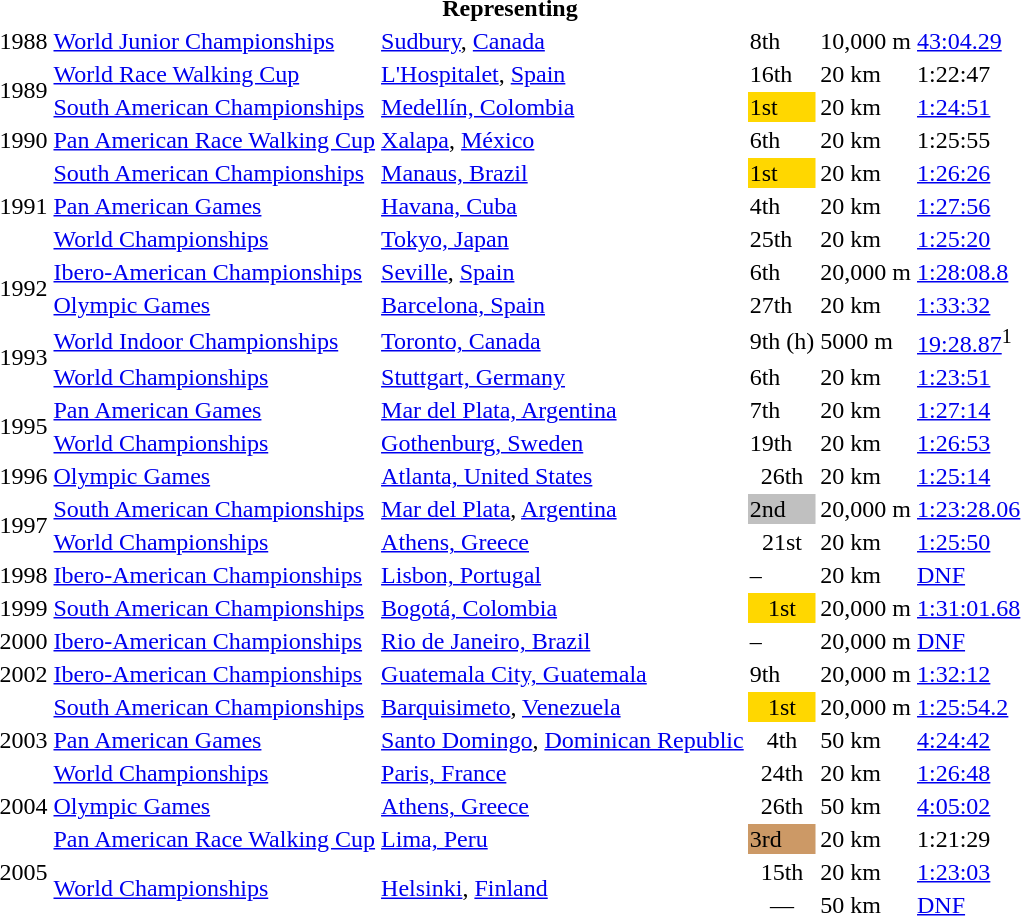<table>
<tr>
<th colspan="6">Representing </th>
</tr>
<tr>
<td>1988</td>
<td><a href='#'>World Junior Championships</a></td>
<td><a href='#'>Sudbury</a>, <a href='#'>Canada</a></td>
<td>8th</td>
<td>10,000 m</td>
<td><a href='#'>43:04.29</a></td>
</tr>
<tr>
<td rowspan=2>1989</td>
<td><a href='#'>World Race Walking Cup</a></td>
<td><a href='#'>L'Hospitalet</a>, <a href='#'>Spain</a></td>
<td>16th</td>
<td>20 km</td>
<td>1:22:47</td>
</tr>
<tr>
<td><a href='#'>South American Championships</a></td>
<td><a href='#'>Medellín, Colombia</a></td>
<td bgcolor=gold>1st</td>
<td>20 km</td>
<td><a href='#'>1:24:51</a></td>
</tr>
<tr>
<td>1990</td>
<td><a href='#'>Pan American Race Walking Cup</a></td>
<td><a href='#'>Xalapa</a>, <a href='#'>México</a></td>
<td>6th</td>
<td>20 km</td>
<td>1:25:55</td>
</tr>
<tr>
<td rowspan=3>1991</td>
<td><a href='#'>South American Championships</a></td>
<td><a href='#'>Manaus, Brazil</a></td>
<td bgcolor="gold">1st</td>
<td>20 km</td>
<td><a href='#'>1:26:26</a></td>
</tr>
<tr>
<td><a href='#'>Pan American Games</a></td>
<td><a href='#'>Havana, Cuba</a></td>
<td>4th</td>
<td>20 km</td>
<td><a href='#'>1:27:56</a></td>
</tr>
<tr>
<td><a href='#'>World Championships</a></td>
<td><a href='#'>Tokyo, Japan</a></td>
<td>25th</td>
<td>20 km</td>
<td><a href='#'>1:25:20</a></td>
</tr>
<tr>
<td rowspan=2>1992</td>
<td><a href='#'>Ibero-American Championships</a></td>
<td><a href='#'>Seville</a>, <a href='#'>Spain</a></td>
<td>6th</td>
<td>20,000 m</td>
<td><a href='#'>1:28:08.8</a></td>
</tr>
<tr>
<td><a href='#'>Olympic Games</a></td>
<td><a href='#'>Barcelona, Spain</a></td>
<td>27th</td>
<td>20 km</td>
<td><a href='#'>1:33:32</a></td>
</tr>
<tr>
<td rowspan=2>1993</td>
<td><a href='#'>World Indoor Championships</a></td>
<td><a href='#'>Toronto, Canada</a></td>
<td>9th (h)</td>
<td>5000 m</td>
<td><a href='#'>19:28.87</a><sup>1</sup></td>
</tr>
<tr>
<td><a href='#'>World Championships</a></td>
<td><a href='#'>Stuttgart, Germany</a></td>
<td>6th</td>
<td>20 km</td>
<td><a href='#'>1:23:51</a></td>
</tr>
<tr>
<td rowspan=2>1995</td>
<td><a href='#'>Pan American Games</a></td>
<td><a href='#'>Mar del Plata, Argentina</a></td>
<td>7th</td>
<td>20 km</td>
<td><a href='#'>1:27:14</a></td>
</tr>
<tr>
<td><a href='#'>World Championships</a></td>
<td><a href='#'>Gothenburg, Sweden</a></td>
<td>19th</td>
<td>20 km</td>
<td><a href='#'>1:26:53</a></td>
</tr>
<tr>
<td>1996</td>
<td><a href='#'>Olympic Games</a></td>
<td><a href='#'>Atlanta, United States</a></td>
<td align="center">26th</td>
<td>20 km</td>
<td><a href='#'>1:25:14</a></td>
</tr>
<tr>
<td rowspan=2>1997</td>
<td><a href='#'>South American Championships</a></td>
<td><a href='#'>Mar del Plata</a>, <a href='#'>Argentina</a></td>
<td bgcolor="silver">2nd</td>
<td>20,000 m</td>
<td><a href='#'>1:23:28.06</a></td>
</tr>
<tr>
<td><a href='#'>World Championships</a></td>
<td><a href='#'>Athens, Greece</a></td>
<td align="center">21st</td>
<td>20 km</td>
<td><a href='#'>1:25:50</a></td>
</tr>
<tr>
<td>1998</td>
<td><a href='#'>Ibero-American Championships</a></td>
<td><a href='#'>Lisbon, Portugal</a></td>
<td>–</td>
<td>20 km</td>
<td><a href='#'>DNF</a></td>
</tr>
<tr>
<td>1999</td>
<td><a href='#'>South American Championships</a></td>
<td><a href='#'>Bogotá, Colombia</a></td>
<td bgcolor="gold" align="center">1st</td>
<td>20,000 m</td>
<td><a href='#'>1:31:01.68</a></td>
</tr>
<tr>
<td>2000</td>
<td><a href='#'>Ibero-American Championships</a></td>
<td><a href='#'>Rio de Janeiro, Brazil</a></td>
<td>–</td>
<td>20,000 m</td>
<td><a href='#'>DNF</a></td>
</tr>
<tr>
<td>2002</td>
<td><a href='#'>Ibero-American Championships</a></td>
<td><a href='#'>Guatemala City, Guatemala</a></td>
<td>9th</td>
<td>20,000 m</td>
<td><a href='#'>1:32:12</a></td>
</tr>
<tr>
<td rowspan=3>2003</td>
<td><a href='#'>South American Championships</a></td>
<td><a href='#'>Barquisimeto</a>, <a href='#'>Venezuela</a></td>
<td bgcolor="gold" align="center">1st</td>
<td>20,000 m</td>
<td><a href='#'>1:25:54.2</a></td>
</tr>
<tr>
<td><a href='#'>Pan American Games</a></td>
<td><a href='#'>Santo Domingo</a>, <a href='#'>Dominican Republic</a></td>
<td align="center">4th</td>
<td>50 km</td>
<td><a href='#'>4:24:42</a></td>
</tr>
<tr>
<td><a href='#'>World Championships</a></td>
<td><a href='#'>Paris, France</a></td>
<td align="center">24th</td>
<td>20 km</td>
<td><a href='#'>1:26:48</a></td>
</tr>
<tr>
<td>2004</td>
<td><a href='#'>Olympic Games</a></td>
<td><a href='#'>Athens, Greece</a></td>
<td align="center">26th</td>
<td>50 km</td>
<td><a href='#'>4:05:02</a></td>
</tr>
<tr>
<td rowspan=3>2005</td>
<td><a href='#'>Pan American Race Walking Cup</a></td>
<td><a href='#'>Lima, Peru</a></td>
<td bgcolor="cc9966">3rd</td>
<td>20 km</td>
<td>1:21:29</td>
</tr>
<tr>
<td rowspan=2><a href='#'>World Championships</a></td>
<td rowspan=2><a href='#'>Helsinki</a>, <a href='#'>Finland</a></td>
<td align="center">15th</td>
<td>20 km</td>
<td><a href='#'>1:23:03</a></td>
</tr>
<tr>
<td align="center">—</td>
<td>50 km</td>
<td><a href='#'>DNF</a></td>
</tr>
</table>
